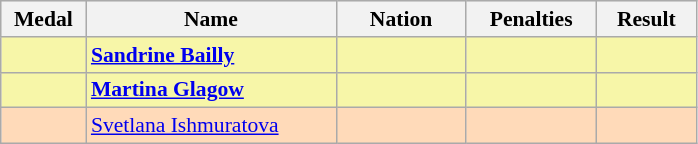<table class=wikitable style="border:1px solid #AAAAAA;font-size:90%">
<tr bgcolor="#E4E4E4">
<th style="border-bottom:1px solid #AAAAAA" width=50>Medal</th>
<th style="border-bottom:1px solid #AAAAAA" width=160>Name</th>
<th style="border-bottom:1px solid #AAAAAA" width=80>Nation</th>
<th style="border-bottom:1px solid #AAAAAA" width=80>Penalties</th>
<th style="border-bottom:1px solid #AAAAAA" width=60>Result</th>
</tr>
<tr bgcolor="#F7F6A8">
<td align="center"></td>
<td><strong><a href='#'>Sandrine Bailly</a></strong></td>
<td align="center"></td>
<td align="center"></td>
<td align="right"></td>
</tr>
<tr bgcolor="#F7F6A8">
<td align="center"></td>
<td><strong><a href='#'>Martina Glagow</a></strong></td>
<td align="center"></td>
<td align="center"></td>
<td align="right"></td>
</tr>
<tr bgcolor="#FFDAB9">
<td align="center"></td>
<td><a href='#'>Svetlana Ishmuratova</a></td>
<td align="center"></td>
<td align="center"></td>
<td align="right"></td>
</tr>
</table>
